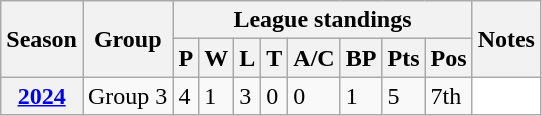<table class="wikitable sortable">
<tr>
<th scope="col" rowspan="2">Season</th>
<th scope="col" rowspan="2">Group</th>
<th scope="col" colspan="8">League standings</th>
<th scope="col" rowspan="2">Notes</th>
</tr>
<tr>
<th scope="col">P</th>
<th scope="col">W</th>
<th scope="col">L</th>
<th scope="col">T</th>
<th scope="col">A/C</th>
<th scope="col">BP</th>
<th scope="col">Pts</th>
<th scope="col">Pos</th>
</tr>
<tr>
<th scope="row"><a href='#'>2024</a></th>
<td>Group 3</td>
<td>4</td>
<td>1</td>
<td>3</td>
<td>0</td>
<td>0</td>
<td>1</td>
<td>5</td>
<td>7th</td>
<td style="background: white;"></td>
</tr>
</table>
